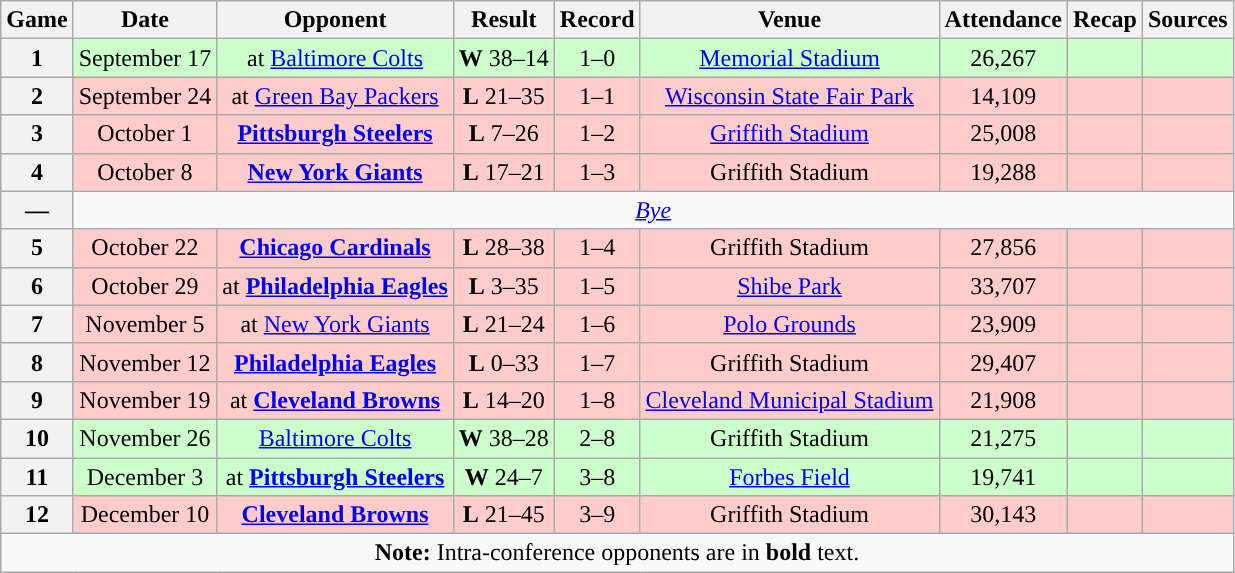<table class="wikitable" style="text-align:center">
<tr>
<th>Game</th>
<th>Date</th>
<th>Opponent</th>
<th>Result</th>
<th>Record</th>
<th>Venue</th>
<th>Attendance</th>
<th>Recap</th>
<th>Sources</th>
</tr>
<tr style="background:#cfc">
<th>1</th>
<td>September 17</td>
<td>at <a href='#'>Baltimore Colts</a></td>
<td><strong>W</strong> 38–14</td>
<td>1–0</td>
<td><a href='#'>Memorial Stadium</a></td>
<td>26,267</td>
<td></td>
<td></td>
</tr>
<tr style="background:#fcc">
<th>2</th>
<td>September 24</td>
<td>at <a href='#'>Green Bay Packers</a></td>
<td><strong>L</strong> 21–35</td>
<td>1–1</td>
<td><a href='#'>Wisconsin State Fair Park</a></td>
<td>14,109</td>
<td></td>
<td></td>
</tr>
<tr style="background:#fcc">
<th>3</th>
<td>October 1</td>
<td><strong><a href='#'>Pittsburgh Steelers</a></strong></td>
<td><strong>L</strong> 7–26</td>
<td>1–2</td>
<td><a href='#'>Griffith Stadium</a></td>
<td>25,008</td>
<td></td>
<td></td>
</tr>
<tr style="background:#fcc">
<th>4</th>
<td>October 8</td>
<td><strong><a href='#'>New York Giants</a></strong></td>
<td><strong>L</strong> 17–21</td>
<td>1–3</td>
<td>Griffith Stadium</td>
<td>19,288</td>
<td></td>
<td></td>
</tr>
<tr>
<th>—</th>
<td colspan="8"><em><a href='#'>Bye</a></em></td>
</tr>
<tr style="background:#fcc">
<th>5</th>
<td>October 22</td>
<td><strong><a href='#'>Chicago Cardinals</a></strong></td>
<td><strong>L</strong> 28–38</td>
<td>1–4</td>
<td>Griffith Stadium</td>
<td>27,856</td>
<td></td>
<td></td>
</tr>
<tr style="background:#fcc">
<th>6</th>
<td>October 29</td>
<td>at <strong><a href='#'>Philadelphia Eagles</a></strong></td>
<td><strong>L</strong> 3–35</td>
<td>1–5</td>
<td><a href='#'>Shibe Park</a></td>
<td>33,707</td>
<td></td>
<td></td>
</tr>
<tr style="background:#fcc">
<th>7</th>
<td>November 5</td>
<td>at <a href='#'>New York Giants</a></td>
<td><strong>L</strong> 21–24</td>
<td>1–6</td>
<td><a href='#'>Polo Grounds</a></td>
<td>23,909</td>
<td></td>
<td></td>
</tr>
<tr style="background:#fcc">
<th>8</th>
<td>November 12</td>
<td><strong><a href='#'>Philadelphia Eagles</a></strong></td>
<td><strong>L</strong> 0–33</td>
<td>1–7</td>
<td>Griffith Stadium</td>
<td>29,407</td>
<td></td>
<td></td>
</tr>
<tr style="background:#fcc">
<th>9</th>
<td>November 19</td>
<td>at <strong><a href='#'>Cleveland Browns</a></strong></td>
<td><strong>L</strong> 14–20</td>
<td>1–8</td>
<td><a href='#'>Cleveland Municipal Stadium</a></td>
<td>21,908</td>
<td></td>
<td></td>
</tr>
<tr style="background:#cfc">
<th>10</th>
<td>November 26</td>
<td><a href='#'>Baltimore Colts</a></td>
<td><strong>W</strong> 38–28</td>
<td>2–8</td>
<td>Griffith Stadium</td>
<td>21,275</td>
<td></td>
<td></td>
</tr>
<tr style="background:#cfc">
<th>11</th>
<td>December 3</td>
<td>at <strong><a href='#'>Pittsburgh Steelers</a></strong></td>
<td><strong>W</strong> 24–7</td>
<td>3–8</td>
<td><a href='#'>Forbes Field</a></td>
<td>19,741</td>
<td></td>
<td></td>
</tr>
<tr style="background:#fcc">
<th>12</th>
<td>December 10</td>
<td><strong><a href='#'>Cleveland Browns</a></strong></td>
<td><strong>L</strong> 21–45</td>
<td>3–9</td>
<td>Griffith Stadium</td>
<td>30,143</td>
<td></td>
<td></td>
</tr>
<tr>
<td colspan="10"><strong>Note:</strong> Intra-conference opponents are in <strong>bold</strong> text.</td>
</tr>
</table>
